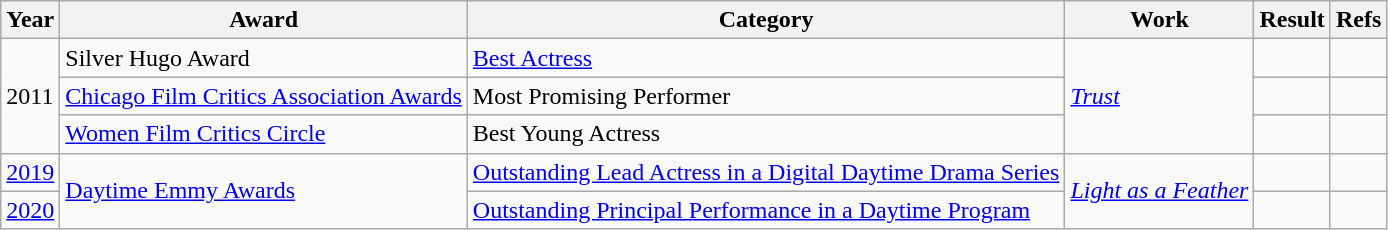<table class = "wikitable">
<tr>
<th>Year</th>
<th>Award</th>
<th>Category</th>
<th>Work</th>
<th>Result</th>
<th class="unsortable">Refs</th>
</tr>
<tr>
<td rowspan="3">2011</td>
<td>Silver Hugo Award</td>
<td><a href='#'>Best Actress</a></td>
<td rowspan="3"><a href='#'><em>Trust</em></a></td>
<td></td>
<td style="text-align:center;"></td>
</tr>
<tr>
<td><a href='#'>Chicago Film Critics Association Awards</a></td>
<td>Most Promising Performer</td>
<td></td>
<td style="text-align:center;"></td>
</tr>
<tr>
<td><a href='#'>Women Film Critics Circle</a></td>
<td>Best Young Actress</td>
<td></td>
<td style="text-align:center;"></td>
</tr>
<tr>
<td><a href='#'>2019</a></td>
<td rowspan="2"><a href='#'>Daytime Emmy Awards</a></td>
<td><a href='#'>Outstanding Lead Actress in a Digital Daytime Drama Series</a></td>
<td rowspan="2"><em><a href='#'>Light as a Feather</a></em></td>
<td></td>
<td style="text-align:center;"></td>
</tr>
<tr>
<td><a href='#'>2020</a></td>
<td><a href='#'>Outstanding Principal Performance in a Daytime Program</a></td>
<td></td>
<td style="text-align:center;"></td>
</tr>
</table>
